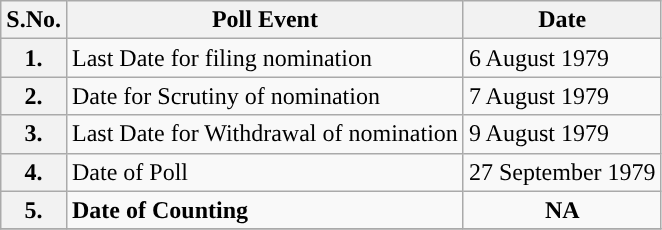<table class="wikitable sortable">
<tr>
<th>S.No.</th>
<th>Poll Event</th>
<th>Date</th>
</tr>
<tr>
<th>1.</th>
<td>Last Date for filing nomination</td>
<td>6 August 1979</td>
</tr>
<tr>
<th>2.</th>
<td>Date for Scrutiny of nomination</td>
<td>7 August 1979</td>
</tr>
<tr>
<th>3.</th>
<td>Last Date for Withdrawal of nomination</td>
<td>9 August 1979</td>
</tr>
<tr>
<th>4.</th>
<td>Date of Poll</td>
<td>27 September 1979</td>
</tr>
<tr>
<th>5.</th>
<td><strong>Date of Counting</strong></td>
<td colspan="2" style="text-align:center"><strong>NA</strong></td>
</tr>
<tr>
</tr>
</table>
